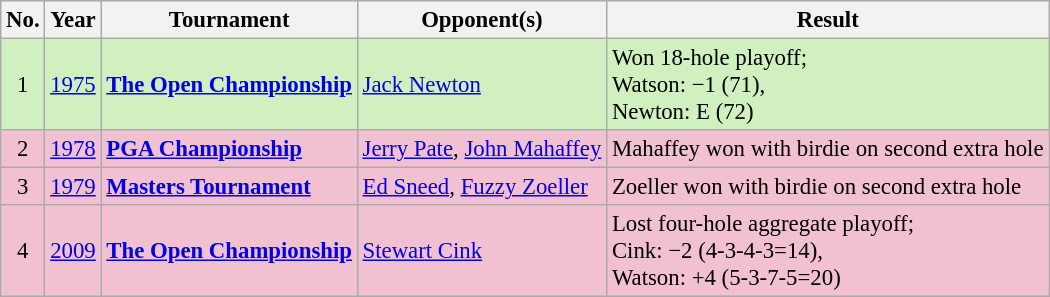<table class="wikitable" style="font-size:95%;">
<tr>
<th>No.</th>
<th>Year</th>
<th>Tournament</th>
<th>Opponent(s)</th>
<th>Result</th>
</tr>
<tr style="background:#D0F0C0;">
<td align=center>1</td>
<td><a href='#'>1975</a></td>
<td><strong><a href='#'>The Open Championship</a></strong></td>
<td> <a href='#'>Jack Newton</a></td>
<td>Won 18-hole playoff;<br>Watson: −1 (71),<br>Newton: E (72)</td>
</tr>
<tr style="background:#F2C1D1;">
<td align=center>2</td>
<td><a href='#'>1978</a></td>
<td><strong><a href='#'>PGA Championship</a></strong></td>
<td> <a href='#'>Jerry Pate</a>,  <a href='#'>John Mahaffey</a></td>
<td>Mahaffey won with birdie on second extra hole</td>
</tr>
<tr style="background:#F2C1D1;">
<td align=center>3</td>
<td><a href='#'>1979</a></td>
<td><strong><a href='#'>Masters Tournament</a></strong></td>
<td> <a href='#'>Ed Sneed</a>,  <a href='#'>Fuzzy Zoeller</a></td>
<td>Zoeller won with birdie on second extra hole</td>
</tr>
<tr style="background:#F2C1D1;">
<td align=center>4</td>
<td><a href='#'>2009</a></td>
<td><strong><a href='#'>The Open Championship</a></strong></td>
<td> <a href='#'>Stewart Cink</a></td>
<td>Lost four-hole aggregate playoff;<br>Cink: −2 (4-3-4-3=14),<br>Watson: +4 (5-3-7-5=20)</td>
</tr>
</table>
